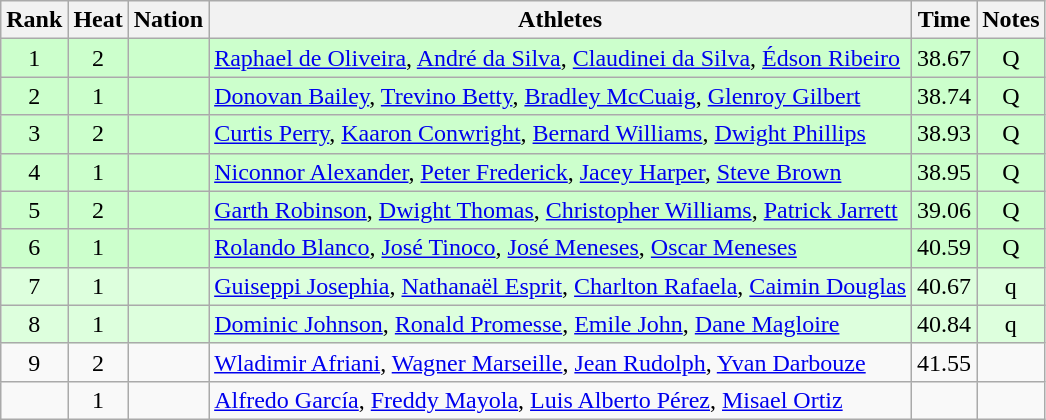<table class="wikitable sortable" style="text-align:center">
<tr>
<th>Rank</th>
<th>Heat</th>
<th>Nation</th>
<th>Athletes</th>
<th>Time</th>
<th>Notes</th>
</tr>
<tr bgcolor=ccffcc>
<td>1</td>
<td>2</td>
<td align=left></td>
<td align=left><a href='#'>Raphael de Oliveira</a>, <a href='#'>André da Silva</a>, <a href='#'>Claudinei da Silva</a>, <a href='#'>Édson Ribeiro</a></td>
<td>38.67</td>
<td>Q</td>
</tr>
<tr bgcolor=ccffcc>
<td>2</td>
<td>1</td>
<td align=left></td>
<td align=left><a href='#'>Donovan Bailey</a>, <a href='#'>Trevino Betty</a>, <a href='#'>Bradley McCuaig</a>, <a href='#'>Glenroy Gilbert</a></td>
<td>38.74</td>
<td>Q</td>
</tr>
<tr bgcolor=ccffcc>
<td>3</td>
<td>2</td>
<td align=left></td>
<td align=left><a href='#'>Curtis Perry</a>, <a href='#'>Kaaron Conwright</a>, <a href='#'>Bernard Williams</a>, <a href='#'>Dwight Phillips</a></td>
<td>38.93</td>
<td>Q</td>
</tr>
<tr bgcolor=ccffcc>
<td>4</td>
<td>1</td>
<td align=left></td>
<td align=left><a href='#'>Niconnor Alexander</a>, <a href='#'>Peter Frederick</a>, <a href='#'>Jacey Harper</a>,  <a href='#'>Steve Brown</a></td>
<td>38.95</td>
<td>Q</td>
</tr>
<tr bgcolor=ccffcc>
<td>5</td>
<td>2</td>
<td align=left></td>
<td align=left><a href='#'>Garth Robinson</a>, <a href='#'>Dwight Thomas</a>, <a href='#'>Christopher Williams</a>, <a href='#'>Patrick Jarrett</a></td>
<td>39.06</td>
<td>Q</td>
</tr>
<tr bgcolor=ccffcc>
<td>6</td>
<td>1</td>
<td align=left></td>
<td align=left><a href='#'>Rolando Blanco</a>, <a href='#'>José Tinoco</a>, <a href='#'>José Meneses</a>, <a href='#'>Oscar Meneses</a></td>
<td>40.59</td>
<td>Q</td>
</tr>
<tr bgcolor=ddffdd>
<td>7</td>
<td>1</td>
<td align=left></td>
<td align=left><a href='#'>Guiseppi Josephia</a>, <a href='#'>Nathanaël Esprit</a>, <a href='#'>Charlton Rafaela</a>, <a href='#'>Caimin Douglas</a></td>
<td>40.67</td>
<td>q</td>
</tr>
<tr bgcolor=ddffdd>
<td>8</td>
<td>1</td>
<td align=left></td>
<td align=left><a href='#'>Dominic Johnson</a>, <a href='#'>Ronald Promesse</a>, <a href='#'>Emile John</a>, <a href='#'>Dane Magloire</a></td>
<td>40.84</td>
<td>q</td>
</tr>
<tr>
<td>9</td>
<td>2</td>
<td align=left></td>
<td align=left><a href='#'>Wladimir Afriani</a>, <a href='#'>Wagner Marseille</a>, <a href='#'>Jean Rudolph</a>, <a href='#'>Yvan Darbouze</a></td>
<td>41.55</td>
<td></td>
</tr>
<tr>
<td></td>
<td>1</td>
<td align=left></td>
<td align=left><a href='#'>Alfredo García</a>, <a href='#'>Freddy Mayola</a>, <a href='#'>Luis Alberto Pérez</a>, <a href='#'>Misael Ortiz</a></td>
<td></td>
<td></td>
</tr>
</table>
